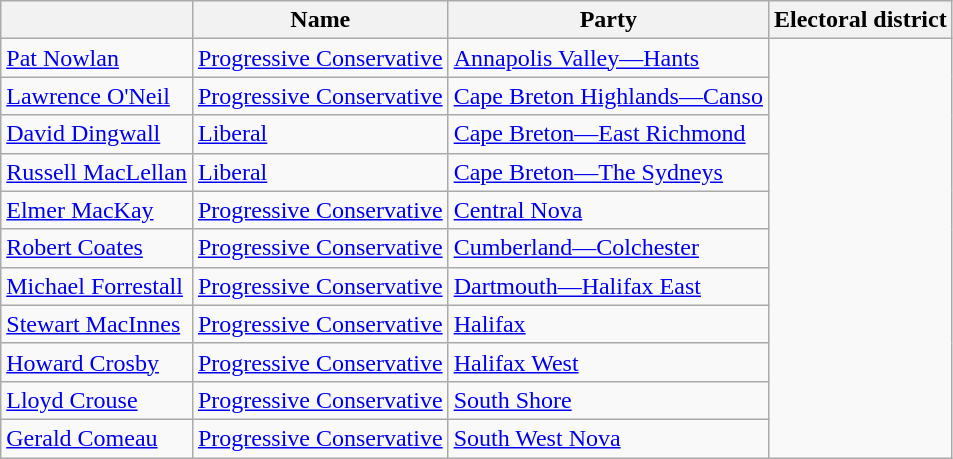<table class="wikitable">
<tr>
<th></th>
<th>Name</th>
<th>Party</th>
<th>Electoral district</th>
</tr>
<tr>
<td><a href='#'>Pat Nowlan</a></td>
<td><a href='#'>Progressive Conservative</a></td>
<td><a href='#'>Annapolis Valley—Hants</a></td>
</tr>
<tr>
<td><a href='#'>Lawrence O'Neil</a></td>
<td><a href='#'>Progressive Conservative</a></td>
<td><a href='#'>Cape Breton Highlands—Canso</a></td>
</tr>
<tr>
<td><a href='#'>David Dingwall</a></td>
<td><a href='#'>Liberal</a></td>
<td><a href='#'>Cape Breton—East Richmond</a></td>
</tr>
<tr>
<td><a href='#'>Russell MacLellan</a></td>
<td><a href='#'>Liberal</a></td>
<td><a href='#'>Cape Breton—The Sydneys</a></td>
</tr>
<tr>
<td><a href='#'>Elmer MacKay</a></td>
<td><a href='#'>Progressive Conservative</a></td>
<td><a href='#'>Central Nova</a></td>
</tr>
<tr>
<td><a href='#'>Robert Coates</a></td>
<td><a href='#'>Progressive Conservative</a></td>
<td><a href='#'>Cumberland—Colchester</a></td>
</tr>
<tr>
<td><a href='#'>Michael Forrestall</a></td>
<td><a href='#'>Progressive Conservative</a></td>
<td><a href='#'>Dartmouth—Halifax East</a></td>
</tr>
<tr>
<td><a href='#'>Stewart MacInnes</a></td>
<td><a href='#'>Progressive Conservative</a></td>
<td><a href='#'>Halifax</a></td>
</tr>
<tr>
<td><a href='#'>Howard Crosby</a></td>
<td><a href='#'>Progressive Conservative</a></td>
<td><a href='#'>Halifax West</a></td>
</tr>
<tr>
<td><a href='#'>Lloyd Crouse</a></td>
<td><a href='#'>Progressive Conservative</a></td>
<td><a href='#'>South Shore</a></td>
</tr>
<tr>
<td><a href='#'>Gerald Comeau</a></td>
<td><a href='#'>Progressive Conservative</a></td>
<td><a href='#'>South West Nova</a></td>
</tr>
</table>
